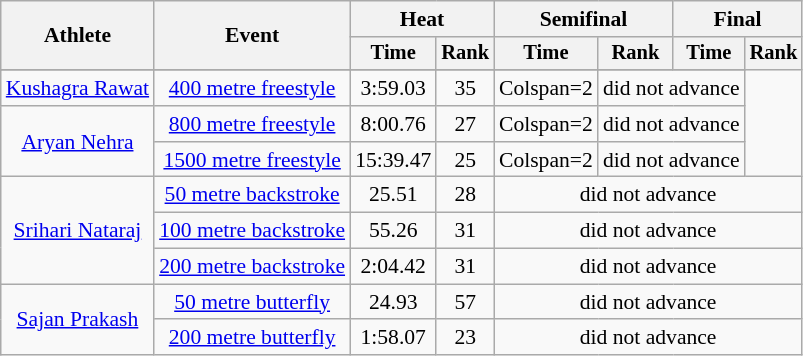<table class="wikitable" style="text-align:center; font-size:90%">
<tr>
<th rowspan="2">Athlete</th>
<th rowspan="2">Event</th>
<th colspan="2">Heat</th>
<th colspan="2">Semifinal</th>
<th colspan="2">Final</th>
</tr>
<tr style="font-size:95%">
<th>Time</th>
<th>Rank</th>
<th>Time</th>
<th>Rank</th>
<th>Time</th>
<th>Rank</th>
</tr>
<tr>
</tr>
<tr>
<td><a href='#'>Kushagra Rawat</a></td>
<td><a href='#'>400 metre freestyle</a></td>
<td>3:59.03</td>
<td>35</td>
<td>Colspan=2</td>
<td Colspan=2>did not advance</td>
</tr>
<tr>
<td rowspan="2"><a href='#'>Aryan Nehra</a></td>
<td><a href='#'>800 metre freestyle</a></td>
<td>8:00.76</td>
<td>27</td>
<td>Colspan=2</td>
<td Colspan=2>did not advance</td>
</tr>
<tr>
<td><a href='#'>1500 metre freestyle</a></td>
<td>15:39.47</td>
<td>25</td>
<td>Colspan=2</td>
<td Colspan=2>did not advance</td>
</tr>
<tr>
<td Rowspan=3><a href='#'>Srihari Nataraj</a></td>
<td><a href='#'>50 metre backstroke</a></td>
<td>25.51</td>
<td>28</td>
<td Colspan=4>did not advance</td>
</tr>
<tr>
<td><a href='#'>100 metre backstroke</a></td>
<td>55.26</td>
<td>31</td>
<td Colspan=4>did not advance</td>
</tr>
<tr>
<td><a href='#'>200 metre backstroke</a></td>
<td>2:04.42</td>
<td>31</td>
<td Colspan=4>did not advance</td>
</tr>
<tr>
<td rowspan=2><a href='#'>Sajan Prakash</a></td>
<td><a href='#'>50 metre butterfly</a></td>
<td>24.93</td>
<td>57</td>
<td Colspan=4>did not advance</td>
</tr>
<tr>
<td><a href='#'>200 metre butterfly</a></td>
<td>1:58.07</td>
<td>23</td>
<td Colspan=4>did not advance</td>
</tr>
</table>
